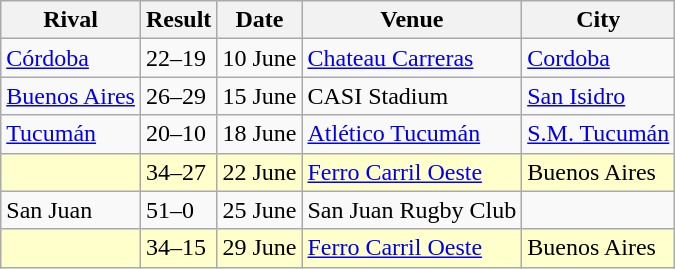<table class=wikitable>
<tr>
<th>Rival</th>
<th>Result</th>
<th>Date</th>
<th>Venue</th>
<th>City</th>
</tr>
<tr>
<td><a href='#'>Córdoba</a></td>
<td>22–19</td>
<td>10 June</td>
<td><a href='#'>Chateau Carreras</a></td>
<td><a href='#'>Cordoba</a></td>
</tr>
<tr>
<td><a href='#'>Buenos Aires</a></td>
<td>26–29</td>
<td>15 June</td>
<td>CASI Stadium</td>
<td><a href='#'>San Isidro</a></td>
</tr>
<tr>
<td><a href='#'>Tucumán</a></td>
<td>20–10</td>
<td>18 June</td>
<td><a href='#'>Atlético Tucumán</a></td>
<td><a href='#'>S.M. Tucumán</a></td>
</tr>
<tr bgcolor= #ffffcc>
<td></td>
<td>34–27</td>
<td>22 June</td>
<td><a href='#'>Ferro Carril Oeste</a></td>
<td>Buenos Aires</td>
</tr>
<tr>
<td>San Juan</td>
<td>51–0</td>
<td>25 June</td>
<td>San Juan Rugby Club</td>
<td></td>
</tr>
<tr bgcolor=#ffffcc>
<td></td>
<td>34–15</td>
<td>29 June</td>
<td><a href='#'>Ferro Carril Oeste</a></td>
<td>Buenos Aires</td>
</tr>
</table>
